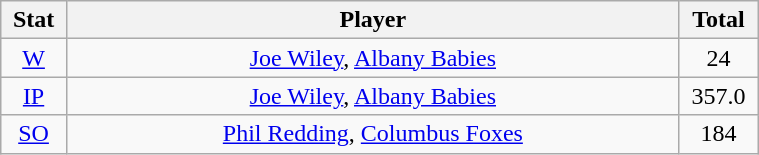<table class="wikitable" width="40%" style="text-align:center;">
<tr>
<th width="5%">Stat</th>
<th width="60%">Player</th>
<th width="5%">Total</th>
</tr>
<tr>
<td><a href='#'>W</a></td>
<td><a href='#'>Joe Wiley</a>, <a href='#'>Albany Babies</a></td>
<td>24</td>
</tr>
<tr>
<td><a href='#'>IP</a></td>
<td><a href='#'>Joe Wiley</a>, <a href='#'>Albany Babies</a></td>
<td>357.0</td>
</tr>
<tr>
<td><a href='#'>SO</a></td>
<td><a href='#'>Phil Redding</a>, <a href='#'>Columbus Foxes</a></td>
<td>184</td>
</tr>
</table>
